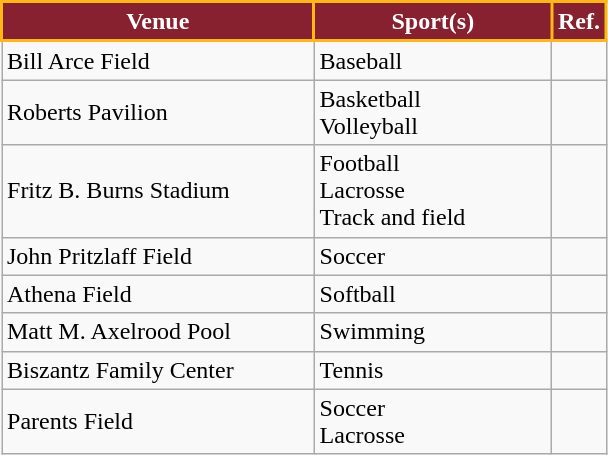<table class="wikitable"; style= "text-align: ">
<tr>
<th width= 200px style="background:#872130; color:white; border:2px solid #FDB813">Venue</th>
<th width= 150px style="background:#872130; color:white; border:2px solid #FDB813">Sport(s)</th>
<th width= px style="background:#872130; color:white; border:2px solid #FDB813">Ref.</th>
</tr>
<tr>
<td>Bill Arce Field</td>
<td>Baseball</td>
<td></td>
</tr>
<tr>
<td>Roberts Pavilion</td>
<td>Basketball <br> Volleyball</td>
<td></td>
</tr>
<tr>
<td>Fritz B. Burns Stadium</td>
<td>Football <br> Lacrosse <br> Track and field </td>
<td></td>
</tr>
<tr>
<td>John Pritzlaff Field</td>
<td>Soccer</td>
<td></td>
</tr>
<tr>
<td>Athena Field</td>
<td>Softball</td>
<td></td>
</tr>
<tr>
<td>Matt M. Axelrood Pool</td>
<td>Swimming</td>
<td></td>
</tr>
<tr>
<td>Biszantz Family Center</td>
<td>Tennis</td>
<td></td>
</tr>
<tr>
<td>Parents Field </td>
<td>Soccer <br> Lacrosse</td>
<td></td>
</tr>
</table>
